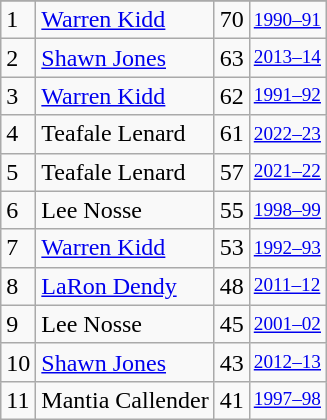<table class="wikitable">
<tr>
</tr>
<tr>
<td>1</td>
<td><a href='#'>Warren Kidd</a></td>
<td>70</td>
<td style="font-size:80%;"><a href='#'>1990–91</a></td>
</tr>
<tr>
<td>2</td>
<td><a href='#'>Shawn Jones</a></td>
<td>63</td>
<td style="font-size:80%;"><a href='#'>2013–14</a></td>
</tr>
<tr>
<td>3</td>
<td><a href='#'>Warren Kidd</a></td>
<td>62</td>
<td style="font-size:80%;"><a href='#'>1991–92</a></td>
</tr>
<tr>
<td>4</td>
<td>Teafale Lenard</td>
<td>61</td>
<td style="font-size:80%;"><a href='#'>2022–23</a></td>
</tr>
<tr>
<td>5</td>
<td>Teafale Lenard</td>
<td>57</td>
<td style="font-size:80%;"><a href='#'>2021–22</a></td>
</tr>
<tr>
<td>6</td>
<td>Lee Nosse</td>
<td>55</td>
<td style="font-size:80%;"><a href='#'>1998–99</a></td>
</tr>
<tr>
<td>7</td>
<td><a href='#'>Warren Kidd</a></td>
<td>53</td>
<td style="font-size:80%;"><a href='#'>1992–93</a></td>
</tr>
<tr>
<td>8</td>
<td><a href='#'>LaRon Dendy</a></td>
<td>48</td>
<td style="font-size:80%;"><a href='#'>2011–12</a></td>
</tr>
<tr>
<td>9</td>
<td>Lee Nosse</td>
<td>45</td>
<td style="font-size:80%;"><a href='#'>2001–02</a></td>
</tr>
<tr>
<td>10</td>
<td><a href='#'>Shawn Jones</a></td>
<td>43</td>
<td style="font-size:80%;"><a href='#'>2012–13</a></td>
</tr>
<tr>
<td>11</td>
<td>Mantia Callender</td>
<td>41</td>
<td style="font-size:80%;"><a href='#'>1997–98</a></td>
</tr>
</table>
